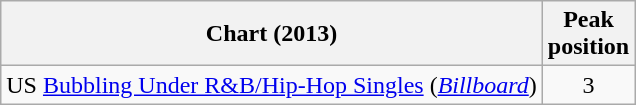<table class="wikitable plainrowheaders">
<tr>
<th scope="col">Chart (2013)</th>
<th scope="col">Peak<br>position</th>
</tr>
<tr>
<td scope="row">US <a href='#'>Bubbling Under R&B/Hip-Hop Singles</a> (<em><a href='#'>Billboard</a></em>)</td>
<td style="text-align:center;">3</td>
</tr>
</table>
